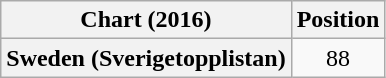<table class="wikitable plainrowheaders">
<tr>
<th scope="col">Chart (2016)</th>
<th scope="col">Position</th>
</tr>
<tr>
<th scope="row">Sweden (Sverigetopplistan)</th>
<td style="text-align:center;">88</td>
</tr>
</table>
